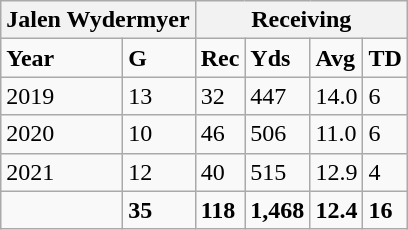<table class="wikitable">
<tr>
<th colspan="2">Jalen Wydermyer</th>
<th colspan="4">Receiving</th>
</tr>
<tr>
<td><strong>Year</strong></td>
<td><strong>G</strong></td>
<td><strong>Rec</strong></td>
<td><strong>Yds</strong></td>
<td><strong>Avg</strong></td>
<td><strong>TD</strong></td>
</tr>
<tr>
<td>2019</td>
<td>13</td>
<td>32</td>
<td>447</td>
<td>14.0</td>
<td>6</td>
</tr>
<tr>
<td>2020</td>
<td>10</td>
<td>46</td>
<td>506</td>
<td>11.0</td>
<td>6</td>
</tr>
<tr>
<td>2021</td>
<td>12</td>
<td>40</td>
<td>515</td>
<td>12.9</td>
<td>4</td>
</tr>
<tr>
<td><strong></strong></td>
<td><strong>35</strong></td>
<td><strong>118</strong></td>
<td><strong>1,468</strong></td>
<td><strong>12.4</strong></td>
<td><strong>16</strong></td>
</tr>
</table>
